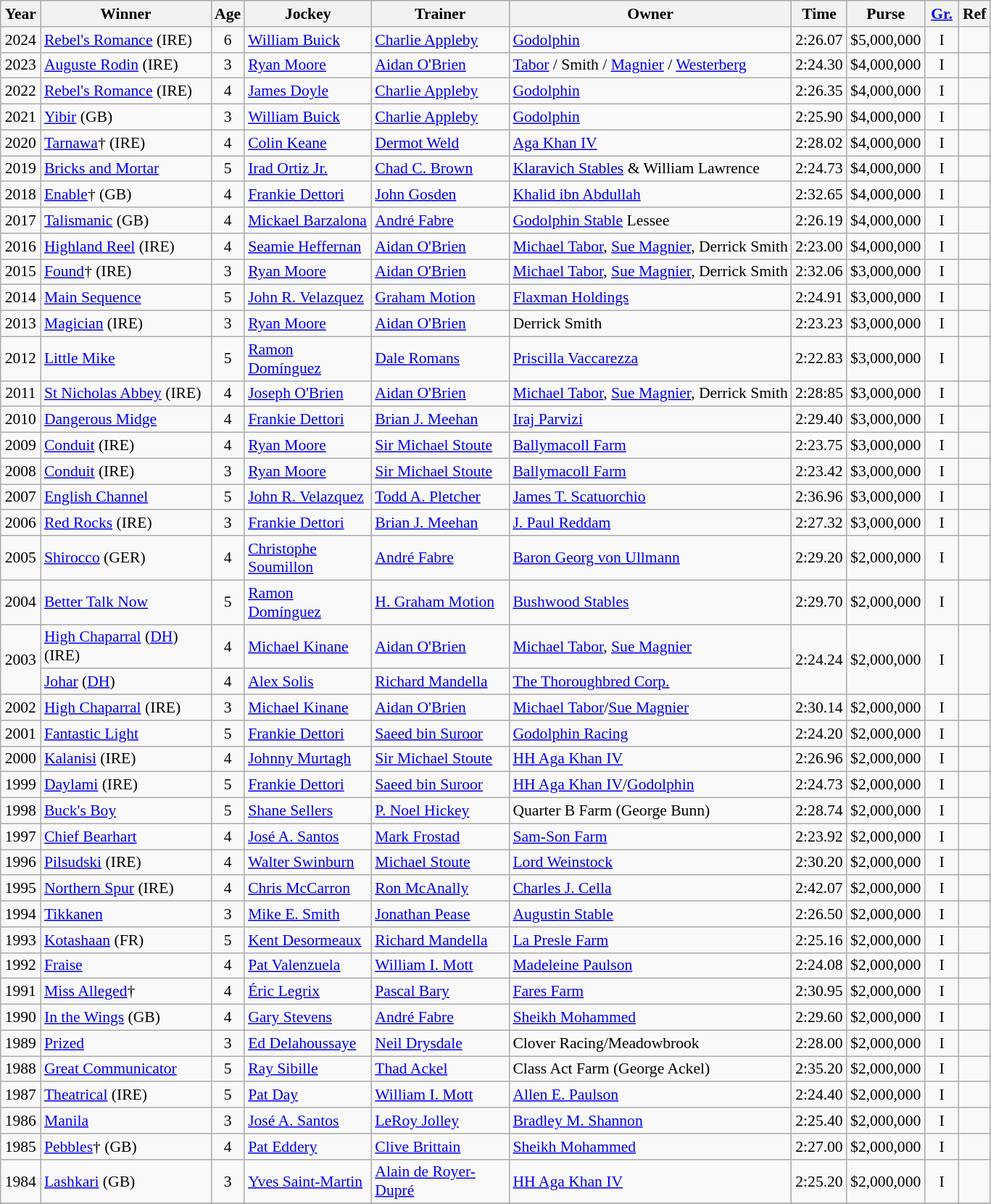<table class="wikitable sortable" style="font-size:90%">
<tr>
<th style="width:30px">Year</th>
<th style="width:150px">Winner</th>
<th style="width:20px">Age</th>
<th style="width:110px">Jockey</th>
<th style="width:120px">Trainer</th>
<th>Owner</th>
<th style="width:25px">Time</th>
<th style="width:25px">Purse</th>
<th style="width:25px"><a href='#'>Gr.</a></th>
<th style="width:20px">Ref</th>
</tr>
<tr>
<td align=center>2024</td>
<td><a href='#'>Rebel's Romance</a> (IRE)</td>
<td align=center>6</td>
<td><a href='#'>William Buick</a></td>
<td><a href='#'>Charlie Appleby</a></td>
<td><a href='#'>Godolphin</a></td>
<td align=center>2:26.07</td>
<td align=center>$5,000,000</td>
<td align=center>I</td>
<td align=center></td>
</tr>
<tr>
<td align=center>2023</td>
<td><a href='#'>Auguste Rodin</a> (IRE)</td>
<td align=center>3</td>
<td><a href='#'>Ryan Moore</a></td>
<td><a href='#'>Aidan O'Brien</a></td>
<td><a href='#'>Tabor</a> / Smith / <a href='#'>Magnier</a> / <a href='#'>Westerberg</a></td>
<td align=center>2:24.30</td>
<td align=center>$4,000,000</td>
<td align=center>I</td>
<td align=center></td>
</tr>
<tr>
<td align=center>2022</td>
<td><a href='#'>Rebel's Romance</a> (IRE)</td>
<td align=center>4</td>
<td><a href='#'>James Doyle</a></td>
<td><a href='#'>Charlie Appleby</a></td>
<td><a href='#'>Godolphin</a></td>
<td align=center>2:26.35</td>
<td align=center>$4,000,000</td>
<td align=center>I</td>
<td align=center></td>
</tr>
<tr>
<td align=center>2021</td>
<td><a href='#'>Yibir</a> (GB)</td>
<td align=center>3</td>
<td><a href='#'>William Buick</a></td>
<td><a href='#'>Charlie Appleby</a></td>
<td><a href='#'>Godolphin</a></td>
<td align=center>2:25.90</td>
<td align=center>$4,000,000</td>
<td align=center>I</td>
<td align=center></td>
</tr>
<tr>
<td align=center>2020</td>
<td><a href='#'>Tarnawa</a>† (IRE)</td>
<td align=center>4</td>
<td><a href='#'>Colin Keane</a></td>
<td><a href='#'>Dermot Weld</a></td>
<td><a href='#'>Aga Khan IV</a></td>
<td align=center>2:28.02</td>
<td align=center>$4,000,000</td>
<td align=center>I</td>
<td align=center></td>
</tr>
<tr>
<td align=center>2019</td>
<td><a href='#'>Bricks and Mortar</a></td>
<td align=center>5</td>
<td><a href='#'>Irad Ortiz Jr.</a></td>
<td><a href='#'>Chad C. Brown</a></td>
<td><a href='#'>Klaravich Stables</a> & William Lawrence</td>
<td align=center>2:24.73</td>
<td align=center>$4,000,000</td>
<td align=center>I</td>
<td align=center></td>
</tr>
<tr>
<td align=center>2018</td>
<td><a href='#'>Enable</a>† (GB)</td>
<td align=center>4</td>
<td><a href='#'>Frankie Dettori</a></td>
<td><a href='#'>John Gosden</a></td>
<td><a href='#'>Khalid ibn Abdullah</a></td>
<td align=center>2:32.65</td>
<td align=center>$4,000,000</td>
<td align=center>I</td>
<td align=center></td>
</tr>
<tr>
<td align=center>2017</td>
<td><a href='#'>Talismanic</a> (GB)</td>
<td align=center>4</td>
<td><a href='#'>Mickael Barzalona</a></td>
<td><a href='#'>André Fabre</a></td>
<td><a href='#'>Godolphin Stable</a> Lessee</td>
<td align=center>2:26.19</td>
<td align=center>$4,000,000</td>
<td align=center>I</td>
<td align=center></td>
</tr>
<tr>
<td align=center>2016</td>
<td><a href='#'>Highland Reel</a> (IRE)</td>
<td align=center>4</td>
<td><a href='#'>Seamie Heffernan</a></td>
<td><a href='#'>Aidan O'Brien</a></td>
<td><a href='#'>Michael Tabor</a>, <a href='#'>Sue Magnier</a>, Derrick Smith</td>
<td align=center>2:23.00</td>
<td align=center>$4,000,000</td>
<td align=center>I</td>
<td align=center></td>
</tr>
<tr>
<td align=center>2015</td>
<td><a href='#'>Found</a>† (IRE)</td>
<td align=center>3</td>
<td><a href='#'>Ryan Moore</a></td>
<td><a href='#'>Aidan O'Brien</a></td>
<td><a href='#'>Michael Tabor</a>, <a href='#'>Sue Magnier</a>, Derrick Smith</td>
<td align=center>2:32.06</td>
<td align=center>$3,000,000</td>
<td align=center>I</td>
<td align=center></td>
</tr>
<tr>
<td align=center>2014</td>
<td><a href='#'>Main Sequence</a></td>
<td align=center>5</td>
<td><a href='#'>John R. Velazquez</a></td>
<td><a href='#'>Graham Motion</a></td>
<td><a href='#'>Flaxman Holdings</a></td>
<td align=center>2:24.91</td>
<td align=center>$3,000,000</td>
<td align=center>I</td>
<td align=center></td>
</tr>
<tr>
<td align=center>2013</td>
<td><a href='#'>Magician</a> (IRE)</td>
<td align=center>3</td>
<td><a href='#'>Ryan Moore</a></td>
<td><a href='#'>Aidan O'Brien</a></td>
<td>Derrick Smith</td>
<td align=center>2:23.23</td>
<td align=center>$3,000,000</td>
<td align=center>I</td>
<td align=center></td>
</tr>
<tr>
<td align=center>2012</td>
<td><a href='#'>Little Mike</a></td>
<td align=center>5</td>
<td><a href='#'>Ramon Domínguez</a></td>
<td><a href='#'>Dale Romans</a></td>
<td><a href='#'>Priscilla Vaccarezza</a></td>
<td align=center>2:22.83</td>
<td align=center>$3,000,000</td>
<td align=center>I</td>
<td align=center></td>
</tr>
<tr>
<td align=center>2011</td>
<td><a href='#'>St Nicholas Abbey</a> (IRE)</td>
<td align=center>4</td>
<td><a href='#'>Joseph O'Brien</a></td>
<td><a href='#'>Aidan O'Brien</a></td>
<td><a href='#'>Michael Tabor</a>, <a href='#'>Sue Magnier</a>, Derrick Smith</td>
<td align=center>2:28:85</td>
<td align=center>$3,000,000</td>
<td align=center>I</td>
<td align=center></td>
</tr>
<tr>
<td align=center>2010</td>
<td><a href='#'>Dangerous Midge</a></td>
<td align=center>4</td>
<td><a href='#'>Frankie Dettori</a></td>
<td><a href='#'>Brian J. Meehan</a></td>
<td><a href='#'>Iraj Parvizi</a></td>
<td align=center>2:29.40</td>
<td align=center>$3,000,000</td>
<td align=center>I</td>
<td align=center></td>
</tr>
<tr>
<td align=center>2009</td>
<td><a href='#'>Conduit</a> (IRE)</td>
<td align=center>4</td>
<td><a href='#'>Ryan Moore</a></td>
<td><a href='#'>Sir Michael Stoute</a></td>
<td><a href='#'>Ballymacoll Farm</a></td>
<td align=center>2:23.75</td>
<td align=center>$3,000,000</td>
<td align=center>I</td>
<td align=center></td>
</tr>
<tr>
<td align=center>2008</td>
<td><a href='#'>Conduit</a> (IRE)</td>
<td align=center>3</td>
<td><a href='#'>Ryan Moore</a></td>
<td><a href='#'>Sir Michael Stoute</a></td>
<td><a href='#'>Ballymacoll Farm</a></td>
<td align=center>2:23.42</td>
<td align=center>$3,000,000</td>
<td align=center>I</td>
<td align=center></td>
</tr>
<tr>
<td align=center>2007</td>
<td><a href='#'>English Channel</a></td>
<td align=center>5</td>
<td><a href='#'>John R. Velazquez</a></td>
<td><a href='#'>Todd A. Pletcher</a></td>
<td><a href='#'>James T. Scatuorchio</a></td>
<td align=center>2:36.96</td>
<td align=center>$3,000,000</td>
<td align=center>I</td>
<td align=center></td>
</tr>
<tr>
<td align=center>2006</td>
<td><a href='#'>Red Rocks</a> (IRE)</td>
<td align=center>3</td>
<td><a href='#'>Frankie Dettori</a></td>
<td><a href='#'>Brian J. Meehan</a></td>
<td><a href='#'>J. Paul Reddam</a></td>
<td align=center>2:27.32</td>
<td align=center>$3,000,000</td>
<td align=center>I</td>
<td align=center></td>
</tr>
<tr>
<td align=center>2005</td>
<td><a href='#'>Shirocco</a> (GER)</td>
<td align=center>4</td>
<td><a href='#'>Christophe Soumillon</a></td>
<td><a href='#'>André Fabre</a></td>
<td><a href='#'>Baron Georg von Ullmann</a></td>
<td align=center>2:29.20</td>
<td align=center>$2,000,000</td>
<td align=center>I</td>
<td align=center></td>
</tr>
<tr>
<td align=center>2004</td>
<td><a href='#'>Better Talk Now</a></td>
<td align=center>5</td>
<td><a href='#'>Ramon Domínguez</a></td>
<td><a href='#'>H. Graham Motion</a></td>
<td><a href='#'>Bushwood Stables</a></td>
<td align=center>2:29.70</td>
<td align=center>$2,000,000</td>
<td align=center>I</td>
<td align=center></td>
</tr>
<tr>
<td rowspan="2" align=center>2003</td>
<td><a href='#'>High Chaparral</a> (<a href='#'>DH</a>) (IRE)</td>
<td align=center>4</td>
<td><a href='#'>Michael Kinane</a></td>
<td><a href='#'>Aidan O'Brien</a></td>
<td><a href='#'>Michael Tabor</a>, <a href='#'>Sue Magnier</a></td>
<td rowspan="2" align=center>2:24.24</td>
<td rowspan="2" align=center>$2,000,000</td>
<td rowspan="2" align=center>I</td>
<td rowspan="2" align=center></td>
</tr>
<tr>
<td><a href='#'>Johar</a> (<a href='#'>DH</a>)</td>
<td align=center>4</td>
<td><a href='#'>Alex Solis</a></td>
<td><a href='#'>Richard Mandella</a></td>
<td><a href='#'>The Thoroughbred Corp.</a></td>
</tr>
<tr>
<td align=center>2002</td>
<td><a href='#'>High Chaparral</a> (IRE)</td>
<td align=center>3</td>
<td><a href='#'>Michael Kinane</a></td>
<td><a href='#'>Aidan O'Brien</a></td>
<td><a href='#'>Michael Tabor</a>/<a href='#'>Sue Magnier</a></td>
<td align=center>2:30.14</td>
<td align=center>$2,000,000</td>
<td align=center>I</td>
<td align=center></td>
</tr>
<tr>
<td align=center>2001</td>
<td><a href='#'>Fantastic Light</a></td>
<td align=center>5</td>
<td><a href='#'>Frankie Dettori</a></td>
<td><a href='#'>Saeed bin Suroor</a></td>
<td><a href='#'>Godolphin Racing</a></td>
<td align=center>2:24.20</td>
<td align=center>$2,000,000</td>
<td align=center>I</td>
<td align=center></td>
</tr>
<tr>
<td align=center>2000</td>
<td><a href='#'>Kalanisi</a> (IRE)</td>
<td align=center>4</td>
<td><a href='#'>Johnny Murtagh</a></td>
<td><a href='#'>Sir Michael Stoute</a></td>
<td><a href='#'>HH Aga Khan IV</a></td>
<td align=center>2:26.96</td>
<td align=center>$2,000,000</td>
<td align=center>I</td>
<td align=center></td>
</tr>
<tr>
<td align=center>1999</td>
<td><a href='#'>Daylami</a> (IRE)</td>
<td align=center>5</td>
<td><a href='#'>Frankie Dettori</a></td>
<td><a href='#'>Saeed bin Suroor</a></td>
<td><a href='#'>HH Aga Khan IV</a>/<a href='#'>Godolphin</a></td>
<td align=center>2:24.73</td>
<td align=center>$2,000,000</td>
<td align=center>I</td>
<td align=center></td>
</tr>
<tr>
<td align=center>1998</td>
<td><a href='#'>Buck's Boy</a></td>
<td align=center>5</td>
<td><a href='#'>Shane Sellers</a></td>
<td><a href='#'>P. Noel Hickey</a></td>
<td>Quarter B Farm (George Bunn)</td>
<td align=center>2:28.74</td>
<td align=center>$2,000,000</td>
<td align=center>I</td>
<td align=center></td>
</tr>
<tr>
<td align=center>1997</td>
<td><a href='#'>Chief Bearhart</a></td>
<td align=center>4</td>
<td><a href='#'>José A. Santos</a></td>
<td><a href='#'>Mark Frostad</a></td>
<td><a href='#'>Sam-Son Farm</a></td>
<td align=center>2:23.92</td>
<td align=center>$2,000,000</td>
<td align=center>I</td>
<td align=center></td>
</tr>
<tr>
<td align=center>1996</td>
<td><a href='#'>Pilsudski</a> (IRE)</td>
<td align=center>4</td>
<td><a href='#'>Walter Swinburn</a></td>
<td><a href='#'>Michael Stoute</a></td>
<td><a href='#'>Lord Weinstock</a></td>
<td align=center>2:30.20</td>
<td align=center>$2,000,000</td>
<td align=center>I</td>
<td align=center></td>
</tr>
<tr>
<td align=center>1995</td>
<td><a href='#'>Northern Spur</a> (IRE)</td>
<td align=center>4</td>
<td><a href='#'>Chris McCarron</a></td>
<td><a href='#'>Ron McAnally</a></td>
<td><a href='#'>Charles J. Cella</a></td>
<td align=center>2:42.07</td>
<td align=center>$2,000,000</td>
<td align=center>I</td>
<td align=center></td>
</tr>
<tr>
<td align=center>1994</td>
<td><a href='#'>Tikkanen</a></td>
<td align=center>3</td>
<td><a href='#'>Mike E. Smith</a></td>
<td><a href='#'>Jonathan Pease</a></td>
<td><a href='#'>Augustin Stable</a></td>
<td align=center>2:26.50</td>
<td align=center>$2,000,000</td>
<td align=center>I</td>
<td align=center></td>
</tr>
<tr>
<td align=center>1993</td>
<td><a href='#'>Kotashaan</a> (FR)</td>
<td align=center>5</td>
<td><a href='#'>Kent Desormeaux</a></td>
<td><a href='#'>Richard Mandella</a></td>
<td><a href='#'>La Presle Farm</a></td>
<td align=center>2:25.16</td>
<td align=center>$2,000,000</td>
<td align=center>I</td>
<td align=center></td>
</tr>
<tr>
<td align=center>1992</td>
<td><a href='#'>Fraise</a></td>
<td align=center>4</td>
<td><a href='#'>Pat Valenzuela</a></td>
<td><a href='#'>William I. Mott</a></td>
<td><a href='#'>Madeleine Paulson</a></td>
<td align=center>2:24.08</td>
<td align=center>$2,000,000</td>
<td align=center>I</td>
<td align=center></td>
</tr>
<tr>
<td align=center>1991</td>
<td><a href='#'>Miss Alleged</a>†</td>
<td align=center>4</td>
<td><a href='#'>Éric Legrix</a></td>
<td><a href='#'>Pascal Bary</a></td>
<td><a href='#'>Fares Farm</a></td>
<td align=center>2:30.95</td>
<td align=center>$2,000,000</td>
<td align=center>I</td>
<td align=center></td>
</tr>
<tr>
<td align=center>1990</td>
<td><a href='#'>In the Wings</a> (GB)</td>
<td align=center>4</td>
<td><a href='#'>Gary Stevens</a></td>
<td><a href='#'>André Fabre</a></td>
<td><a href='#'>Sheikh Mohammed</a></td>
<td align=center>2:29.60</td>
<td align=center>$2,000,000</td>
<td align=center>I</td>
<td align=center></td>
</tr>
<tr>
<td align=center>1989</td>
<td><a href='#'>Prized</a></td>
<td align=center>3</td>
<td><a href='#'>Ed Delahoussaye</a></td>
<td><a href='#'>Neil Drysdale</a></td>
<td>Clover Racing/Meadowbrook</td>
<td align=center>2:28.00</td>
<td align=center>$2,000,000</td>
<td align=center>I</td>
<td align=center></td>
</tr>
<tr>
<td align=center>1988</td>
<td><a href='#'>Great Communicator</a></td>
<td align=center>5</td>
<td><a href='#'>Ray Sibille</a></td>
<td><a href='#'>Thad Ackel</a></td>
<td>Class Act Farm (George Ackel)</td>
<td align=center>2:35.20</td>
<td align=center>$2,000,000</td>
<td align=center>I</td>
<td align=center></td>
</tr>
<tr>
<td align=center>1987</td>
<td><a href='#'>Theatrical</a> (IRE)</td>
<td align=center>5</td>
<td><a href='#'>Pat Day</a></td>
<td><a href='#'>William I. Mott</a></td>
<td><a href='#'>Allen E. Paulson</a></td>
<td align=center>2:24.40</td>
<td align=center>$2,000,000</td>
<td align=center>I</td>
<td align=center></td>
</tr>
<tr>
<td align=center>1986</td>
<td><a href='#'>Manila</a></td>
<td align=center>3</td>
<td><a href='#'>José A. Santos</a></td>
<td><a href='#'>LeRoy Jolley</a></td>
<td><a href='#'>Bradley M. Shannon</a></td>
<td align=center>2:25.40</td>
<td align=center>$2,000,000</td>
<td align=center>I</td>
<td align=center></td>
</tr>
<tr>
<td align=center>1985</td>
<td><a href='#'>Pebbles</a>† (GB)</td>
<td align=center>4</td>
<td><a href='#'>Pat Eddery</a></td>
<td><a href='#'>Clive Brittain</a></td>
<td><a href='#'>Sheikh Mohammed</a></td>
<td align=center>2:27.00</td>
<td align=center>$2,000,000</td>
<td align=center>I</td>
<td align=center></td>
</tr>
<tr>
<td align=center>1984</td>
<td><a href='#'>Lashkari</a> (GB)</td>
<td align=center>3</td>
<td><a href='#'>Yves Saint-Martin</a></td>
<td><a href='#'>Alain de Royer-Dupré</a></td>
<td><a href='#'>HH Aga Khan IV</a></td>
<td align=center>2:25.20</td>
<td align=center>$2,000,000</td>
<td align=center>I</td>
<td align=center></td>
</tr>
<tr>
</tr>
</table>
